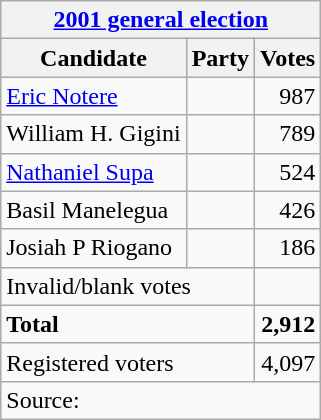<table class=wikitable style=text-align:left>
<tr>
<th colspan=3><a href='#'>2001 general election</a></th>
</tr>
<tr>
<th>Candidate</th>
<th>Party</th>
<th>Votes</th>
</tr>
<tr>
<td><a href='#'>Eric Notere</a></td>
<td></td>
<td align=right>987</td>
</tr>
<tr>
<td>William H. Gigini</td>
<td></td>
<td align=right>789</td>
</tr>
<tr>
<td><a href='#'>Nathaniel Supa</a></td>
<td></td>
<td align=right>524</td>
</tr>
<tr>
<td>Basil Manelegua</td>
<td></td>
<td align=right>426</td>
</tr>
<tr>
<td>Josiah P Riogano</td>
<td></td>
<td align=right>186</td>
</tr>
<tr>
<td colspan=2>Invalid/blank votes</td>
<td></td>
</tr>
<tr>
<td colspan=2><strong>Total</strong></td>
<td align=right><strong>2,912</strong></td>
</tr>
<tr>
<td colspan=2>Registered voters</td>
<td align=right>4,097</td>
</tr>
<tr>
<td colspan=3>Source: </td>
</tr>
</table>
